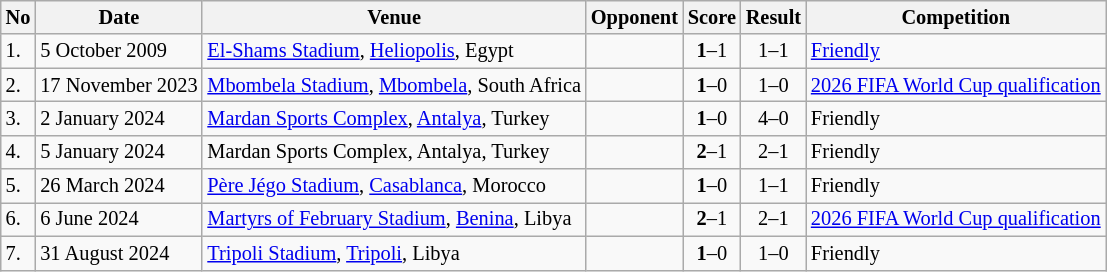<table class="wikitable" style="font-size:85%;">
<tr>
<th>No</th>
<th>Date</th>
<th>Venue</th>
<th>Opponent</th>
<th>Score</th>
<th>Result</th>
<th>Competition</th>
</tr>
<tr>
<td>1.</td>
<td>5 October 2009</td>
<td><a href='#'>El-Shams Stadium</a>, <a href='#'>Heliopolis</a>, Egypt</td>
<td></td>
<td align=center><strong>1</strong>–1</td>
<td align=center>1–1</td>
<td><a href='#'>Friendly</a></td>
</tr>
<tr>
<td>2.</td>
<td>17 November 2023</td>
<td><a href='#'>Mbombela Stadium</a>, <a href='#'>Mbombela</a>, South Africa</td>
<td></td>
<td align=center><strong>1</strong>–0</td>
<td align=center>1–0</td>
<td><a href='#'>2026 FIFA World Cup qualification</a></td>
</tr>
<tr>
<td>3.</td>
<td>2 January 2024</td>
<td><a href='#'>Mardan Sports Complex</a>, <a href='#'>Antalya</a>, Turkey</td>
<td></td>
<td align=center><strong>1</strong>–0</td>
<td align=center>4–0</td>
<td>Friendly</td>
</tr>
<tr>
<td>4.</td>
<td>5 January 2024</td>
<td>Mardan Sports Complex, Antalya, Turkey</td>
<td></td>
<td align=center><strong>2</strong>–1</td>
<td align=center>2–1</td>
<td>Friendly</td>
</tr>
<tr>
<td>5.</td>
<td>26 March 2024</td>
<td><a href='#'>Père Jégo Stadium</a>, <a href='#'>Casablanca</a>, Morocco</td>
<td></td>
<td align=center><strong>1</strong>–0</td>
<td align=center>1–1</td>
<td>Friendly</td>
</tr>
<tr>
<td>6.</td>
<td>6 June 2024</td>
<td><a href='#'>Martyrs of February Stadium</a>, <a href='#'>Benina</a>, Libya</td>
<td></td>
<td align=center><strong>2</strong>–1</td>
<td align=center>2–1</td>
<td><a href='#'>2026 FIFA World Cup qualification</a></td>
</tr>
<tr>
<td>7.</td>
<td>31 August 2024</td>
<td><a href='#'>Tripoli Stadium</a>, <a href='#'>Tripoli</a>, Libya</td>
<td></td>
<td align=center><strong>1</strong>–0</td>
<td align=center>1–0</td>
<td>Friendly</td>
</tr>
</table>
